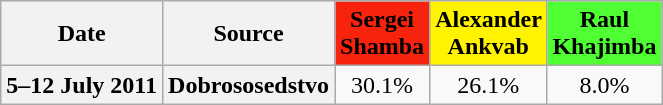<table class="wikitable sortable">
<tr>
<th>Date</th>
<th class=unsortable>Source</th>
<th style="background-color:#F7230C; width: 50px;">Sergei Shamba</th>
<th style="background-color:#FFF300; width: 50px;">Alexander Ankvab</th>
<th style="background-color:#4FFF33; width: 50px;">Raul Khajimba</th>
</tr>
<tr>
<th>5–12 July 2011</th>
<th class=unsortable>Dobrososedstvo</th>
<td align="center">30.1%</td>
<td align="center">26.1%</td>
<td align="center">8.0%</td>
</tr>
</table>
